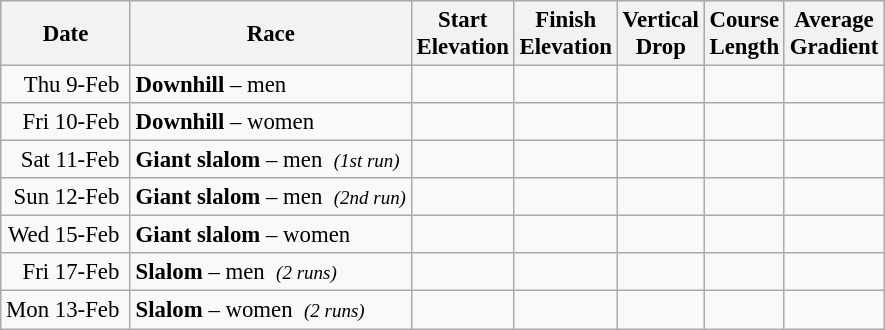<table class=wikitable style="font-size:95%;">
<tr bgcolor=lightgrey>
<th>Date</th>
<th>Race</th>
<th>Start<br>Elevation</th>
<th>Finish<br>Elevation</th>
<th>Vertical<br>Drop</th>
<th>Course<br>Length</th>
<th>Average<br>Gradient</th>
</tr>
<tr>
<td align=right>Thu 9-Feb </td>
<td><strong>Downhill</strong> – men</td>
<td> </td>
<td> </td>
<td> </td>
<td> </td>
<td align=center></td>
</tr>
<tr>
<td align=right>Fri 10-Feb </td>
<td><strong>Downhill</strong> – women</td>
<td> </td>
<td> </td>
<td> </td>
<td> </td>
<td align=center></td>
</tr>
<tr>
<td align=right>Sat 11-Feb </td>
<td><strong>Giant slalom</strong> – men  <small><em>(1st run)</em></small></td>
<td> </td>
<td> </td>
<td> </td>
<td> </td>
<td align=center></td>
</tr>
<tr>
<td align=right>Sun 12-Feb </td>
<td><strong>Giant slalom</strong> – men  <small><em>(2nd run)</em></small></td>
<td> </td>
<td> </td>
<td> </td>
<td> </td>
<td align=center></td>
</tr>
<tr>
<td align=right>Wed 15-Feb </td>
<td><strong>Giant slalom</strong> – women</td>
<td> </td>
<td> </td>
<td> </td>
<td> </td>
<td align=center></td>
</tr>
<tr>
<td align=right>Fri 17-Feb </td>
<td><strong>Slalom</strong> – men  <small><em>(2 runs)</em></small></td>
<td> </td>
<td> </td>
<td> </td>
<td> </td>
<td align=center></td>
</tr>
<tr>
<td align=right>Mon 13-Feb </td>
<td><strong>Slalom</strong> – women  <small><em>(2 runs)</em></small></td>
<td> </td>
<td> </td>
<td> </td>
<td> </td>
<td align=center></td>
</tr>
</table>
